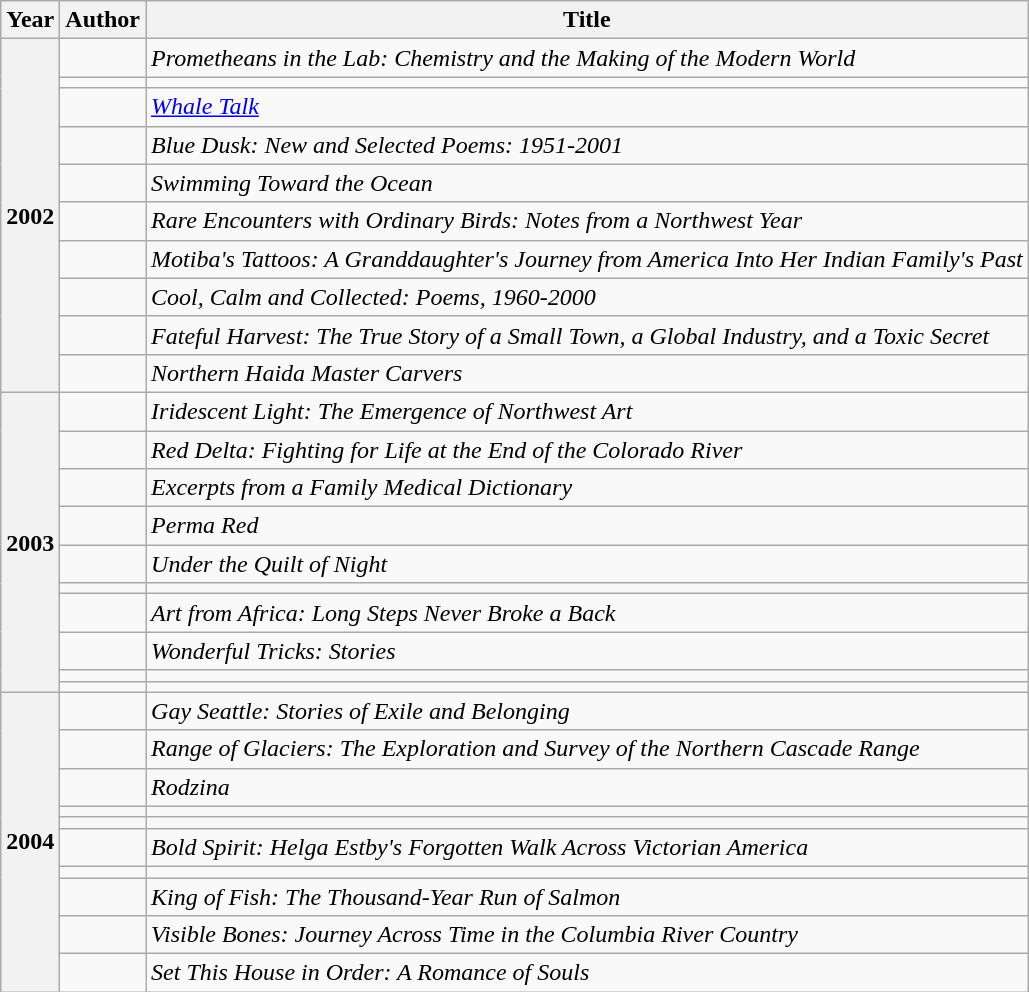<table class="wikitable sortable mw-collapsible">
<tr>
<th>Year</th>
<th>Author</th>
<th>Title</th>
</tr>
<tr>
<th rowspan="10">2002</th>
<td></td>
<td><em>Prometheans in the Lab: Chemistry and the Making of the Modern World</em></td>
</tr>
<tr>
<td></td>
<td><em></em></td>
</tr>
<tr>
<td></td>
<td><em><a href='#'>Whale Talk</a></em></td>
</tr>
<tr>
<td></td>
<td><em>Blue Dusk: New and Selected Poems: 1951-2001</em></td>
</tr>
<tr>
<td></td>
<td><em>Swimming Toward the Ocean</em></td>
</tr>
<tr>
<td></td>
<td><em>Rare Encounters with Ordinary Birds: Notes from a Northwest Year</em></td>
</tr>
<tr>
<td></td>
<td><em>Motiba's Tattoos: A Granddaughter's Journey from America Into Her Indian Family's Past</em></td>
</tr>
<tr>
<td></td>
<td><em>Cool, Calm and Collected: Poems, 1960-2000</em></td>
</tr>
<tr>
<td></td>
<td><em>Fateful Harvest: The True Story of a Small Town, a Global Industry, and a Toxic Secret</em></td>
</tr>
<tr>
<td></td>
<td><em>Northern Haida Master Carvers</em></td>
</tr>
<tr>
<th rowspan="10">2003</th>
<td></td>
<td><em>Iridescent Light: The Emergence of Northwest Art</em></td>
</tr>
<tr>
<td></td>
<td><em>Red Delta: Fighting for Life at the End of the Colorado River</em></td>
</tr>
<tr>
<td></td>
<td><em>Excerpts from a Family Medical Dictionary</em></td>
</tr>
<tr>
<td></td>
<td><em>Perma Red</em></td>
</tr>
<tr>
<td></td>
<td><em>Under the Quilt of Night</em></td>
</tr>
<tr>
<td></td>
<td><em></em></td>
</tr>
<tr>
<td></td>
<td><em>Art from Africa: Long Steps Never Broke a Back</em></td>
</tr>
<tr>
<td></td>
<td><em>Wonderful Tricks: Stories</em></td>
</tr>
<tr>
<td></td>
<td><em></em></td>
</tr>
<tr>
<td></td>
<td><em></em></td>
</tr>
<tr>
<th rowspan="10">2004</th>
<td></td>
<td><em>Gay Seattle: Stories of Exile and Belonging</em></td>
</tr>
<tr>
<td></td>
<td><em>Range of Glaciers: The Exploration and Survey of the Northern Cascade Range</em></td>
</tr>
<tr>
<td></td>
<td><em>Rodzina</em></td>
</tr>
<tr>
<td></td>
<td><em></em></td>
</tr>
<tr>
<td></td>
<td><em></em></td>
</tr>
<tr>
<td></td>
<td><em>Bold Spirit: Helga Estby's Forgotten Walk Across Victorian America</em></td>
</tr>
<tr>
<td></td>
<td><em></em></td>
</tr>
<tr>
<td></td>
<td><em>King of Fish: The Thousand-Year Run of Salmon</em></td>
</tr>
<tr>
<td></td>
<td><em>Visible Bones: Journey Across Time in the Columbia River Country</em></td>
</tr>
<tr>
<td></td>
<td><em>Set This House in Order: A Romance of Souls</em></td>
</tr>
</table>
